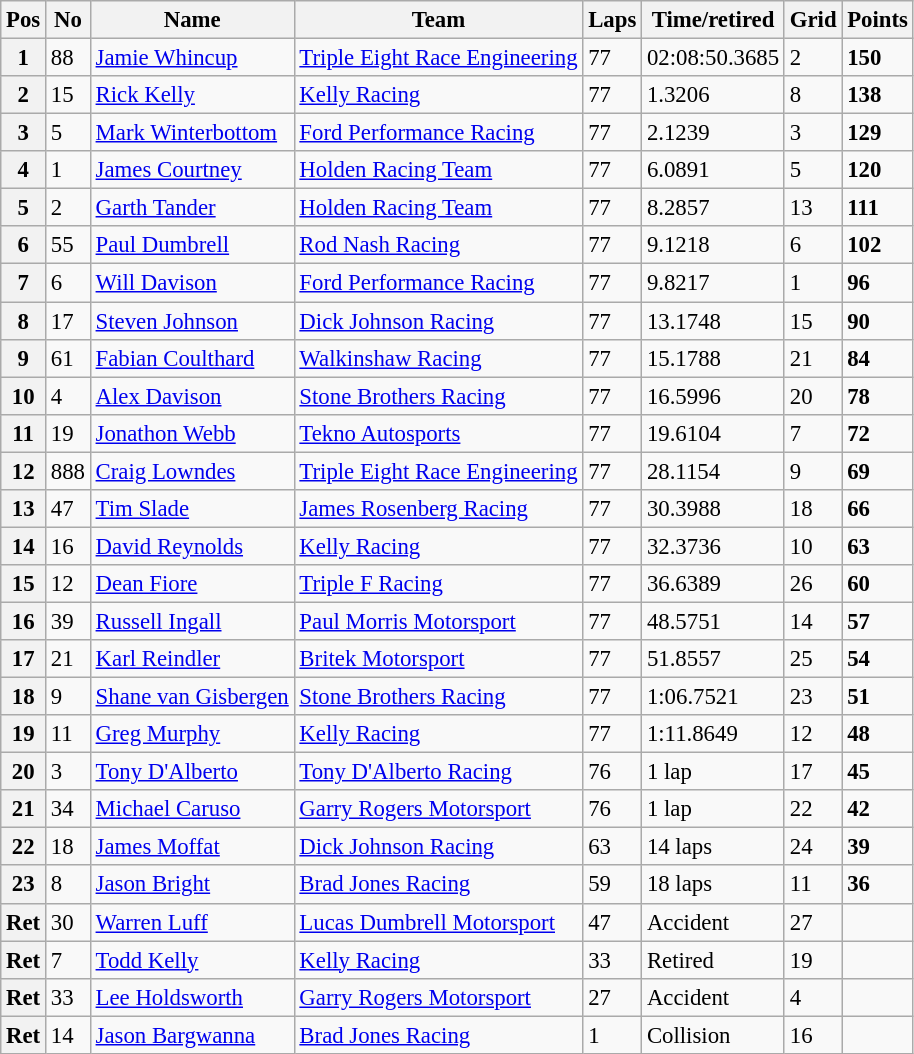<table class="wikitable" style="font-size: 95%;">
<tr>
<th>Pos</th>
<th>No</th>
<th>Name</th>
<th>Team</th>
<th>Laps</th>
<th>Time/retired</th>
<th>Grid</th>
<th>Points</th>
</tr>
<tr>
<th>1</th>
<td>88</td>
<td><a href='#'>Jamie Whincup</a></td>
<td><a href='#'>Triple Eight Race Engineering</a></td>
<td>77</td>
<td>02:08:50.3685</td>
<td>2</td>
<td><strong>150</strong></td>
</tr>
<tr>
<th>2</th>
<td>15</td>
<td><a href='#'>Rick Kelly</a></td>
<td><a href='#'>Kelly Racing</a></td>
<td>77</td>
<td>1.3206</td>
<td>8</td>
<td><strong>138</strong></td>
</tr>
<tr>
<th>3</th>
<td>5</td>
<td><a href='#'>Mark Winterbottom</a></td>
<td><a href='#'>Ford Performance Racing</a></td>
<td>77</td>
<td>2.1239</td>
<td>3</td>
<td><strong>129</strong></td>
</tr>
<tr>
<th>4</th>
<td>1</td>
<td><a href='#'>James Courtney</a></td>
<td><a href='#'>Holden Racing Team</a></td>
<td>77</td>
<td>6.0891</td>
<td>5</td>
<td><strong>120</strong></td>
</tr>
<tr>
<th>5</th>
<td>2</td>
<td><a href='#'>Garth Tander</a></td>
<td><a href='#'>Holden Racing Team</a></td>
<td>77</td>
<td>8.2857</td>
<td>13</td>
<td><strong>111</strong></td>
</tr>
<tr>
<th>6</th>
<td>55</td>
<td><a href='#'>Paul Dumbrell</a></td>
<td><a href='#'>Rod Nash Racing</a></td>
<td>77</td>
<td>9.1218</td>
<td>6</td>
<td><strong>102</strong></td>
</tr>
<tr>
<th>7</th>
<td>6</td>
<td><a href='#'>Will Davison</a></td>
<td><a href='#'>Ford Performance Racing</a></td>
<td>77</td>
<td>9.8217</td>
<td>1</td>
<td><strong>96</strong></td>
</tr>
<tr>
<th>8</th>
<td>17</td>
<td><a href='#'>Steven Johnson</a></td>
<td><a href='#'>Dick Johnson Racing</a></td>
<td>77</td>
<td>13.1748</td>
<td>15</td>
<td><strong>90</strong></td>
</tr>
<tr>
<th>9</th>
<td>61</td>
<td><a href='#'>Fabian Coulthard</a></td>
<td><a href='#'>Walkinshaw Racing</a></td>
<td>77</td>
<td>15.1788</td>
<td>21</td>
<td><strong>84</strong></td>
</tr>
<tr>
<th>10</th>
<td>4</td>
<td><a href='#'>Alex Davison</a></td>
<td><a href='#'>Stone Brothers Racing</a></td>
<td>77</td>
<td>16.5996</td>
<td>20</td>
<td><strong>78</strong></td>
</tr>
<tr>
<th>11</th>
<td>19</td>
<td><a href='#'>Jonathon Webb</a></td>
<td><a href='#'>Tekno Autosports</a></td>
<td>77</td>
<td>19.6104</td>
<td>7</td>
<td><strong>72</strong></td>
</tr>
<tr>
<th>12</th>
<td>888</td>
<td><a href='#'>Craig Lowndes</a></td>
<td><a href='#'>Triple Eight Race Engineering</a></td>
<td>77</td>
<td>28.1154</td>
<td>9</td>
<td><strong>69</strong></td>
</tr>
<tr>
<th>13</th>
<td>47</td>
<td><a href='#'>Tim Slade</a></td>
<td><a href='#'>James Rosenberg Racing</a></td>
<td>77</td>
<td>30.3988</td>
<td>18</td>
<td><strong>66</strong></td>
</tr>
<tr>
<th>14</th>
<td>16</td>
<td><a href='#'>David Reynolds</a></td>
<td><a href='#'>Kelly Racing</a></td>
<td>77</td>
<td>32.3736</td>
<td>10</td>
<td><strong>63</strong></td>
</tr>
<tr>
<th>15</th>
<td>12</td>
<td><a href='#'>Dean Fiore</a></td>
<td><a href='#'>Triple F Racing</a></td>
<td>77</td>
<td>36.6389</td>
<td>26</td>
<td><strong>60</strong></td>
</tr>
<tr>
<th>16</th>
<td>39</td>
<td><a href='#'>Russell Ingall</a></td>
<td><a href='#'>Paul Morris Motorsport</a></td>
<td>77</td>
<td>48.5751</td>
<td>14</td>
<td><strong>57</strong></td>
</tr>
<tr>
<th>17</th>
<td>21</td>
<td><a href='#'>Karl Reindler</a></td>
<td><a href='#'>Britek Motorsport</a></td>
<td>77</td>
<td>51.8557</td>
<td>25</td>
<td><strong>54</strong></td>
</tr>
<tr>
<th>18</th>
<td>9</td>
<td><a href='#'>Shane van Gisbergen</a></td>
<td><a href='#'>Stone Brothers Racing</a></td>
<td>77</td>
<td>1:06.7521</td>
<td>23</td>
<td><strong>51</strong></td>
</tr>
<tr>
<th>19</th>
<td>11</td>
<td><a href='#'>Greg Murphy</a></td>
<td><a href='#'>Kelly Racing</a></td>
<td>77</td>
<td>1:11.8649</td>
<td>12</td>
<td><strong>48</strong></td>
</tr>
<tr>
<th>20</th>
<td>3</td>
<td><a href='#'>Tony D'Alberto</a></td>
<td><a href='#'>Tony D'Alberto Racing</a></td>
<td>76</td>
<td>1 lap</td>
<td>17</td>
<td><strong>45</strong></td>
</tr>
<tr>
<th>21</th>
<td>34</td>
<td><a href='#'>Michael Caruso</a></td>
<td><a href='#'>Garry Rogers Motorsport</a></td>
<td>76</td>
<td>1 lap</td>
<td>22</td>
<td><strong>42</strong></td>
</tr>
<tr>
<th>22</th>
<td>18</td>
<td><a href='#'>James Moffat</a></td>
<td><a href='#'>Dick Johnson Racing</a></td>
<td>63</td>
<td>14 laps</td>
<td>24</td>
<td><strong>39</strong></td>
</tr>
<tr>
<th>23</th>
<td>8</td>
<td><a href='#'>Jason Bright</a></td>
<td><a href='#'>Brad Jones Racing</a></td>
<td>59</td>
<td>18 laps</td>
<td>11</td>
<td><strong>36</strong></td>
</tr>
<tr>
<th>Ret</th>
<td>30</td>
<td><a href='#'>Warren Luff</a></td>
<td><a href='#'>Lucas Dumbrell Motorsport</a></td>
<td>47</td>
<td>Accident</td>
<td>27</td>
<td></td>
</tr>
<tr>
<th>Ret</th>
<td>7</td>
<td><a href='#'>Todd Kelly</a></td>
<td><a href='#'>Kelly Racing</a></td>
<td>33</td>
<td>Retired</td>
<td>19</td>
<td></td>
</tr>
<tr>
<th>Ret</th>
<td>33</td>
<td><a href='#'>Lee Holdsworth</a></td>
<td><a href='#'>Garry Rogers Motorsport</a></td>
<td>27</td>
<td>Accident</td>
<td>4</td>
<td></td>
</tr>
<tr>
<th>Ret</th>
<td>14</td>
<td><a href='#'>Jason Bargwanna</a></td>
<td><a href='#'>Brad Jones Racing</a></td>
<td>1</td>
<td>Collision</td>
<td>16</td>
<td></td>
</tr>
</table>
